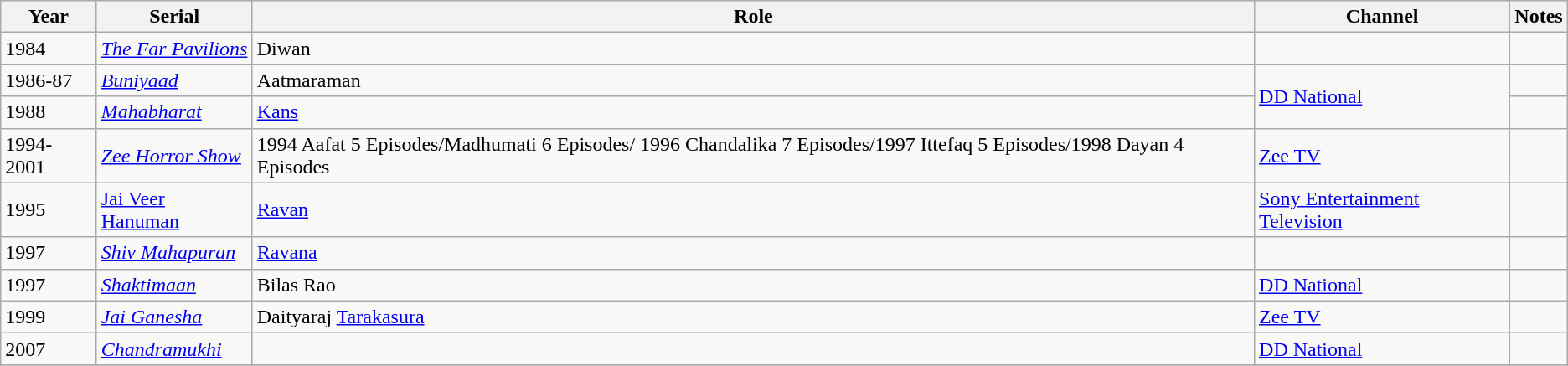<table class="wikitable">
<tr>
<th>Year</th>
<th>Serial</th>
<th>Role</th>
<th>Channel</th>
<th>Notes</th>
</tr>
<tr>
<td>1984</td>
<td><em><a href='#'>The Far Pavilions</a></em></td>
<td>Diwan</td>
<td></td>
<td></td>
</tr>
<tr>
<td>1986-87</td>
<td><em><a href='#'>Buniyaad</a></em></td>
<td>Aatmaraman</td>
<td Rowspan="2"><a href='#'>DD National</a></td>
<td></td>
</tr>
<tr>
<td>1988</td>
<td><em><a href='#'>Mahabharat</a></em></td>
<td><a href='#'>Kans</a></td>
<td></td>
</tr>
<tr>
<td>1994-2001</td>
<td><em><a href='#'>Zee Horror Show</a></em></td>
<td>1994 Aafat 5 Episodes/Madhumati 6 Episodes/ 1996 Chandalika 7 Episodes/1997 Ittefaq 5 Episodes/1998 Dayan 4 Episodes</td>
<td><a href='#'>Zee TV</a></td>
<td></td>
</tr>
<tr>
<td>1995</td>
<td><a href='#'>Jai Veer Hanuman</a></td>
<td><a href='#'>Ravan</a></td>
<td><a href='#'>Sony Entertainment Television</a></td>
<td></td>
</tr>
<tr>
<td>1997</td>
<td><em><a href='#'>Shiv Mahapuran</a></em></td>
<td><a href='#'>Ravana</a></td>
<td></td>
<td></td>
</tr>
<tr>
<td>1997</td>
<td><em><a href='#'>Shaktimaan</a></em></td>
<td>Bilas Rao</td>
<td><a href='#'>DD National</a></td>
<td></td>
</tr>
<tr>
<td>1999</td>
<td><em><a href='#'>Jai Ganesha</a></em></td>
<td>Daityaraj <a href='#'>Tarakasura</a></td>
<td><a href='#'>Zee TV</a></td>
<td></td>
</tr>
<tr>
<td>2007</td>
<td><em><a href='#'>Chandramukhi</a></em></td>
<td></td>
<td><a href='#'>DD National</a></td>
<td></td>
</tr>
<tr>
</tr>
</table>
